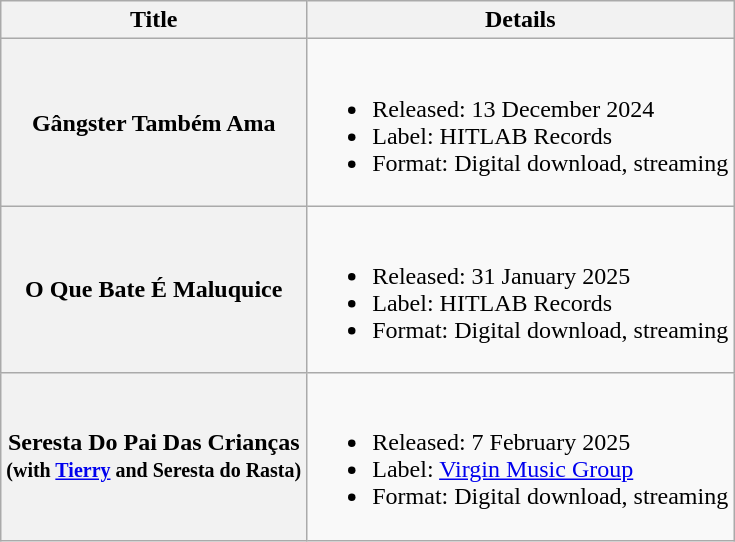<table class="wikitable">
<tr>
<th>Title</th>
<th>Details</th>
</tr>
<tr>
<th>Gângster Também Ama</th>
<td><br><ul><li>Released: 13 December 2024</li><li>Label: HITLAB Records</li><li>Format: Digital download, streaming</li></ul></td>
</tr>
<tr>
<th>O Que Bate É Maluquice</th>
<td><br><ul><li>Released: 31 January 2025</li><li>Label: HITLAB Records</li><li>Format: Digital download, streaming</li></ul></td>
</tr>
<tr>
<th>Seresta Do Pai Das Crianças<br><small>(with <a href='#'>Tierry</a> and Seresta do Rasta)</small></th>
<td><br><ul><li>Released: 7 February 2025</li><li>Label: <a href='#'>Virgin Music Group</a></li><li>Format: Digital download, streaming</li></ul></td>
</tr>
</table>
